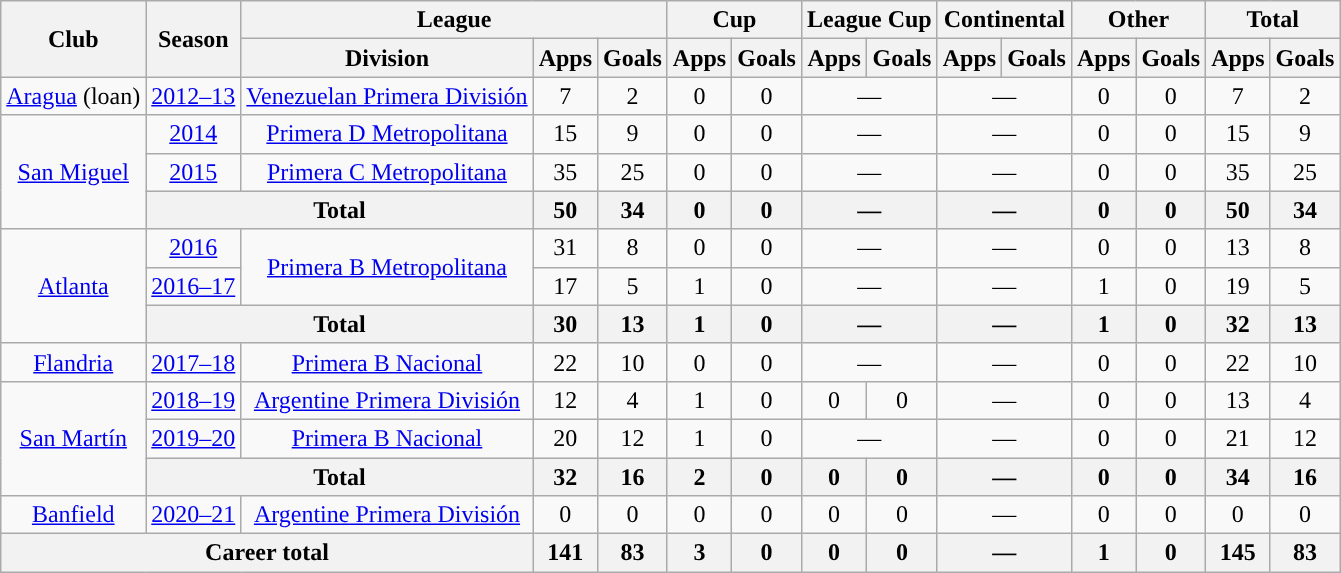<table class="wikitable" style="text-align:center">
<tr>
<th rowspan="2">Club</th>
<th rowspan="2">Season</th>
<th colspan="3">League</th>
<th colspan="2">Cup</th>
<th colspan="2">League Cup</th>
<th colspan="2">Continental</th>
<th colspan="2">Other</th>
<th colspan="2">Total</th>
</tr>
<tr>
<th>Division</th>
<th>Apps</th>
<th>Goals</th>
<th>Apps</th>
<th>Goals</th>
<th>Apps</th>
<th>Goals</th>
<th>Apps</th>
<th>Goals</th>
<th>Apps</th>
<th>Goals</th>
<th>Apps</th>
<th>Goals</th>
</tr>
<tr>
<td rowspan="1"><a href='#'>Aragua</a> (loan)</td>
<td><a href='#'>2012–13</a></td>
<td rowspan="1"><a href='#'>Venezuelan Primera División</a></td>
<td>7</td>
<td>2</td>
<td>0</td>
<td>0</td>
<td colspan="2">—</td>
<td colspan="2">—</td>
<td>0</td>
<td>0</td>
<td>7</td>
<td>2</td>
</tr>
<tr>
<td rowspan="3"><a href='#'>San Miguel</a></td>
<td><a href='#'>2014</a></td>
<td rowspan="1"><a href='#'>Primera D Metropolitana</a></td>
<td>15</td>
<td>9</td>
<td>0</td>
<td>0</td>
<td colspan="2">—</td>
<td colspan="2">—</td>
<td>0</td>
<td>0</td>
<td>15</td>
<td>9</td>
</tr>
<tr>
<td><a href='#'>2015</a></td>
<td rowspan="1"><a href='#'>Primera C Metropolitana</a></td>
<td>35</td>
<td>25</td>
<td>0</td>
<td>0</td>
<td colspan="2">—</td>
<td colspan="2">—</td>
<td>0</td>
<td>0</td>
<td>35</td>
<td>25</td>
</tr>
<tr>
<th colspan="2">Total</th>
<th>50</th>
<th>34</th>
<th>0</th>
<th>0</th>
<th colspan="2">—</th>
<th colspan="2">—</th>
<th>0</th>
<th>0</th>
<th>50</th>
<th>34</th>
</tr>
<tr>
<td rowspan="3"><a href='#'>Atlanta</a></td>
<td><a href='#'>2016</a></td>
<td rowspan="2"><a href='#'>Primera B Metropolitana</a></td>
<td>31</td>
<td>8</td>
<td>0</td>
<td>0</td>
<td colspan="2">—</td>
<td colspan="2">—</td>
<td>0</td>
<td>0</td>
<td>13</td>
<td>8</td>
</tr>
<tr>
<td><a href='#'>2016–17</a></td>
<td>17</td>
<td>5</td>
<td>1</td>
<td>0</td>
<td colspan="2">—</td>
<td colspan="2">—</td>
<td>1</td>
<td>0</td>
<td>19</td>
<td>5</td>
</tr>
<tr>
<th colspan="2">Total</th>
<th>30</th>
<th>13</th>
<th>1</th>
<th>0</th>
<th colspan="2">—</th>
<th colspan="2">—</th>
<th>1</th>
<th>0</th>
<th>32</th>
<th>13</th>
</tr>
<tr>
<td rowspan="1"><a href='#'>Flandria</a></td>
<td><a href='#'>2017–18</a></td>
<td rowspan="1"><a href='#'>Primera B Nacional</a></td>
<td>22</td>
<td>10</td>
<td>0</td>
<td>0</td>
<td colspan="2">—</td>
<td colspan="2">—</td>
<td>0</td>
<td>0</td>
<td>22</td>
<td>10</td>
</tr>
<tr>
<td rowspan="3"><a href='#'>San Martín</a></td>
<td><a href='#'>2018–19</a></td>
<td rowspan="1"><a href='#'>Argentine Primera División</a></td>
<td>12</td>
<td>4</td>
<td>1</td>
<td>0</td>
<td>0</td>
<td>0</td>
<td colspan="2">—</td>
<td>0</td>
<td>0</td>
<td>13</td>
<td>4</td>
</tr>
<tr>
<td><a href='#'>2019–20</a></td>
<td rowspan="1"><a href='#'>Primera B Nacional</a></td>
<td>20</td>
<td>12</td>
<td>1</td>
<td>0</td>
<td colspan="2">—</td>
<td colspan="2">—</td>
<td>0</td>
<td>0</td>
<td>21</td>
<td>12</td>
</tr>
<tr>
<th colspan="2">Total</th>
<th>32</th>
<th>16</th>
<th>2</th>
<th>0</th>
<th>0</th>
<th>0</th>
<th colspan="2">—</th>
<th>0</th>
<th>0</th>
<th>34</th>
<th>16</th>
</tr>
<tr>
<td rowspan="1"><a href='#'>Banfield</a></td>
<td><a href='#'>2020–21</a></td>
<td rowspan="1"><a href='#'>Argentine Primera División</a></td>
<td>0</td>
<td>0</td>
<td>0</td>
<td>0</td>
<td>0</td>
<td>0</td>
<td colspan="2">—</td>
<td>0</td>
<td>0</td>
<td>0</td>
<td>0</td>
</tr>
<tr>
<th colspan="3">Career total</th>
<th>141</th>
<th>83</th>
<th>3</th>
<th>0</th>
<th>0</th>
<th>0</th>
<th colspan="2">—</th>
<th>1</th>
<th>0</th>
<th>145</th>
<th>83</th>
</tr>
</table>
